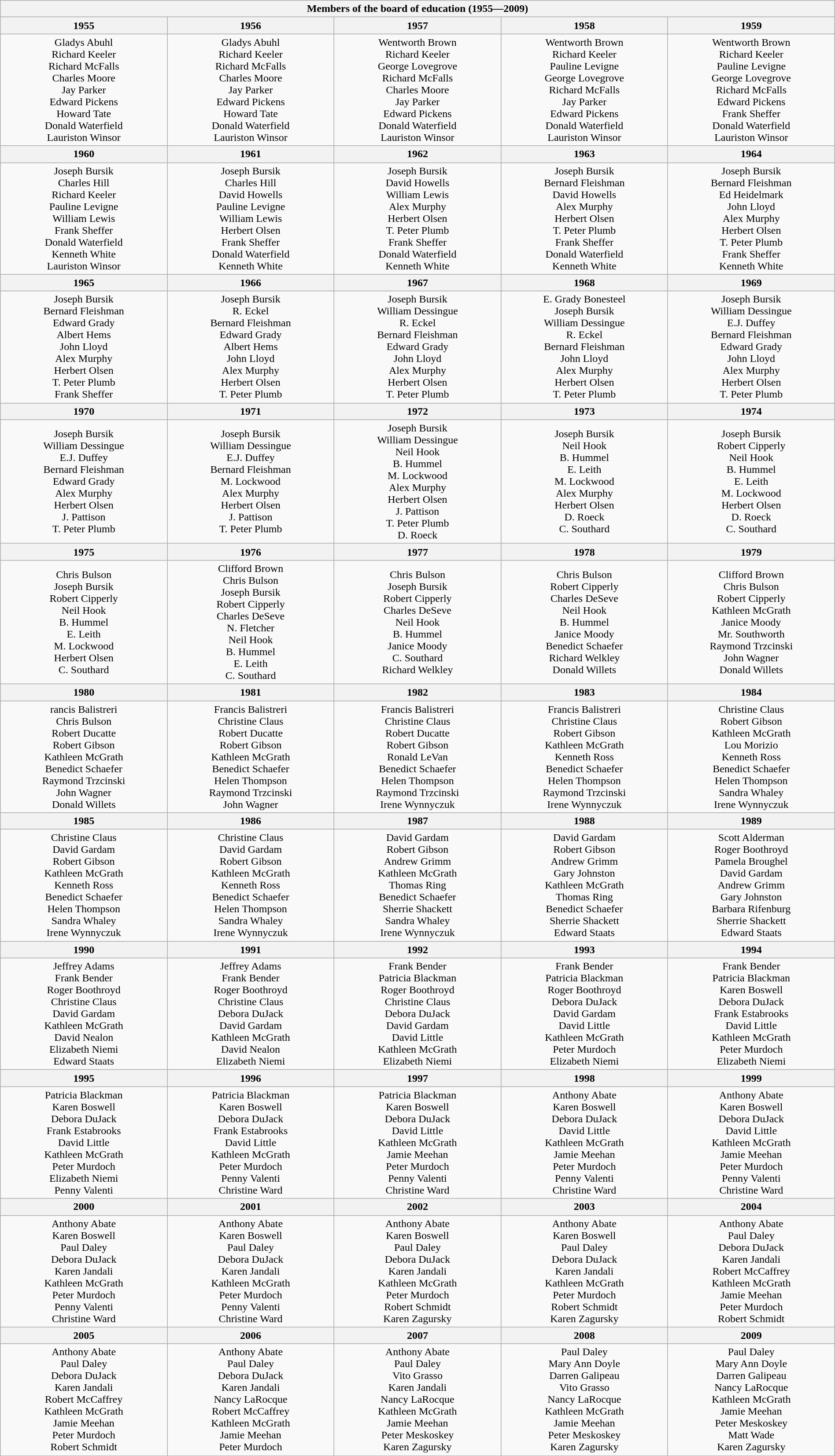<table class="wikitable collapsible collapsed" style="width:100%;">
<tr>
<th colspan=5>Members of the board of education (1955—2009)</th>
</tr>
<tr>
<th>1955</th>
<th>1956</th>
<th>1957</th>
<th>1958</th>
<th>1959</th>
</tr>
<tr align=center>
<td>Gladys Abuhl<br>Richard Keeler<br>Richard McFalls<br>Charles Moore<br>Jay Parker<br>Edward Pickens<br>Howard Tate<br>Donald Waterfield<br>Lauriston Winsor</td>
<td>Gladys Abuhl<br>Richard Keeler<br>Richard McFalls<br>Charles Moore<br>Jay Parker<br>Edward Pickens<br>Howard Tate<br>Donald Waterfield<br>Lauriston Winsor</td>
<td>Wentworth Brown<br>Richard Keeler<br>George Lovegrove<br>Richard McFalls<br>Charles Moore<br>Jay Parker<br>Edward Pickens<br>Donald Waterfield<br>Lauriston Winsor</td>
<td>Wentworth Brown<br>Richard Keeler<br>Pauline Levigne<br>George Lovegrove<br>Richard McFalls<br>Jay Parker<br>Edward Pickens<br>Donald Waterfield<br>Lauriston Winsor</td>
<td>Wentworth Brown<br>Richard Keeler<br>Pauline Levigne<br>George Lovegrove<br>Richard McFalls<br>Edward Pickens<br>Frank Sheffer<br>Donald Waterfield<br>Lauriston Winsor</td>
</tr>
<tr align=center>
<th>1960</th>
<th>1961</th>
<th>1962</th>
<th>1963</th>
<th>1964</th>
</tr>
<tr align=center>
<td>Joseph Bursik<br>Charles Hill<br>Richard Keeler<br>Pauline Levigne<br>William Lewis<br>Frank Sheffer<br>Donald Waterfield<br>Kenneth White<br>Lauriston Winsor</td>
<td>Joseph Bursik<br>Charles Hill<br>David Howells<br>Pauline Levigne<br>William Lewis<br>Herbert Olsen<br>Frank Sheffer<br>Donald Waterfield<br>Kenneth White</td>
<td>Joseph Bursik<br>David Howells<br>William Lewis<br>Alex Murphy<br>Herbert Olsen<br>T. Peter Plumb<br>Frank Sheffer<br>Donald Waterfield<br>Kenneth White</td>
<td>Joseph Bursik<br>Bernard Fleishman<br>David Howells<br>Alex Murphy<br>Herbert Olsen<br>T. Peter Plumb<br>Frank Sheffer<br>Donald Waterfield<br>Kenneth White</td>
<td>Joseph Bursik<br>Bernard Fleishman<br>Ed Heidelmark<br>John Lloyd<br>Alex Murphy<br>Herbert Olsen<br>T. Peter Plumb<br>Frank Sheffer<br>Kenneth White</td>
</tr>
<tr align=center>
<th>1965</th>
<th>1966</th>
<th>1967</th>
<th>1968</th>
<th>1969</th>
</tr>
<tr align=center>
<td>Joseph Bursik<br>Bernard Fleishman<br>Edward Grady<br>Albert Hems<br>John Lloyd<br>Alex Murphy<br>Herbert Olsen<br>T. Peter Plumb<br>Frank Sheffer</td>
<td>Joseph Bursik<br>R. Eckel<br>Bernard Fleishman<br>Edward Grady<br>Albert Hems<br>John Lloyd<br>Alex Murphy<br>Herbert Olsen<br>T. Peter Plumb</td>
<td>Joseph Bursik<br>William Dessingue<br>R. Eckel<br>Bernard Fleishman<br>Edward Grady<br>John Lloyd<br>Alex Murphy<br>Herbert Olsen<br>T. Peter Plumb</td>
<td>E. Grady Bonesteel<br> Joseph Bursik<br>William Dessingue<br>R. Eckel<br>Bernard Fleishman<br>John Lloyd<br>Alex Murphy<br>Herbert Olsen<br>T. Peter Plumb</td>
<td>Joseph Bursik<br>William Dessingue<br>E.J. Duffey<br>Bernard Fleishman<br>Edward Grady<br>John Lloyd<br>Alex Murphy<br>Herbert Olsen<br>T. Peter Plumb</td>
</tr>
<tr align=center>
<th>1970</th>
<th>1971</th>
<th>1972</th>
<th>1973</th>
<th>1974</th>
</tr>
<tr align=center>
<td>Joseph Bursik<br>William Dessingue<br>E.J. Duffey<br>Bernard Fleishman<br>Edward Grady<br>Alex Murphy<br>Herbert Olsen<br>J. Pattison<br>T. Peter Plumb</td>
<td>Joseph Bursik<br>William Dessingue<br>E.J. Duffey<br>Bernard Fleishman<br>M. Lockwood<br>Alex Murphy<br>Herbert Olsen<br>J. Pattison<br>T. Peter Plumb</td>
<td>Joseph Bursik<br>William Dessingue<br>Neil Hook<br>B. Hummel<br>M. Lockwood<br>Alex Murphy<br>Herbert Olsen<br>J. Pattison<br>T. Peter Plumb<br>D. Roeck</td>
<td>Joseph Bursik<br>Neil Hook<br>B. Hummel<br>E. Leith<br>M. Lockwood<br>Alex Murphy<br>Herbert Olsen<br>D. Roeck<br>C. Southard</td>
<td>Joseph Bursik<br>Robert Cipperly<br>Neil Hook<br>B. Hummel<br>E. Leith<br>M. Lockwood<br>Herbert Olsen<br>D. Roeck<br>C. Southard</td>
</tr>
<tr align=center>
<th>1975</th>
<th>1976</th>
<th>1977</th>
<th>1978</th>
<th>1979</th>
</tr>
<tr align=center>
<td>Chris Bulson<br>Joseph Bursik<br>Robert Cipperly<br>Neil Hook<br>B. Hummel<br>E. Leith<br>M. Lockwood<br>Herbert Olsen<br>C. Southard</td>
<td>Clifford Brown<br>Chris Bulson<br>Joseph Bursik<br>Robert Cipperly<br>Charles DeSeve<br>N. Fletcher<br>Neil Hook<br>B. Hummel<br>E. Leith<br>C. Southard</td>
<td>Chris Bulson<br>Joseph Bursik<br>Robert Cipperly<br>Charles DeSeve<br>Neil Hook<br>B. Hummel<br>Janice Moody<br>C. Southard<br>Richard Welkley</td>
<td>Chris Bulson<br>Robert Cipperly<br>Charles DeSeve<br>Neil Hook<br>B. Hummel<br>Janice Moody<br>Benedict Schaefer<br>Richard Welkley<br>Donald Willets</td>
<td>Clifford Brown<br>Chris Bulson<br>Robert Cipperly<br>Kathleen McGrath<br>Janice Moody<br>Mr. Southworth<br>Raymond Trzcinski<br>John Wagner<br>Donald Willets</td>
</tr>
<tr align=center>
<th>1980</th>
<th>1981</th>
<th>1982</th>
<th>1983</th>
<th>1984</th>
</tr>
<tr align=center>
<td>rancis Balistreri<br>Chris Bulson<br>Robert Ducatte<br>Robert Gibson<br>Kathleen McGrath<br>Benedict Schaefer<br>Raymond Trzcinski<br>John Wagner<br>Donald Willets</td>
<td>Francis Balistreri<br>Christine Claus<br>Robert Ducatte<br>Robert Gibson<br>Kathleen McGrath<br>Benedict Schaefer<br>Helen Thompson<br>Raymond Trzcinski<br>John Wagner</td>
<td>Francis Balistreri<br>Christine Claus<br>Robert Ducatte<br>Robert Gibson<br>Ronald LeVan<br>Benedict Schaefer<br>Helen Thompson<br>Raymond Trzcinski<br>Irene Wynnyczuk</td>
<td>Francis Balistreri<br>Christine Claus<br>Robert Gibson<br>Kathleen McGrath<br>Kenneth Ross<br>Benedict Schaefer<br>Helen Thompson<br>Raymond Trzcinski<br>Irene Wynnyczuk</td>
<td>Christine Claus<br>Robert Gibson<br>Kathleen McGrath<br>Lou Morizio<br>Kenneth Ross<br>Benedict Schaefer<br>Helen Thompson<br>Sandra Whaley<br>Irene Wynnyczuk</td>
</tr>
<tr align=center>
<th>1985</th>
<th>1986</th>
<th>1987</th>
<th>1988</th>
<th>1989</th>
</tr>
<tr align=center>
<td>Christine Claus<br>David Gardam<br>Robert Gibson<br>Kathleen McGrath<br>Kenneth Ross<br>Benedict Schaefer<br>Helen Thompson<br>Sandra Whaley<br>Irene Wynnyczuk</td>
<td>Christine Claus<br>David Gardam<br>Robert Gibson<br>Kathleen McGrath<br>Kenneth Ross<br>Benedict Schaefer<br>Helen Thompson<br>Sandra Whaley<br>Irene Wynnyczuk</td>
<td>David Gardam<br>Robert Gibson<br>Andrew Grimm<br>Kathleen McGrath<br>Thomas Ring<br>Benedict Schaefer<br>Sherrie Shackett<br>Sandra Whaley<br>Irene Wynnyczuk</td>
<td>David Gardam<br>Robert Gibson<br>Andrew Grimm<br>Gary Johnston<br>Kathleen McGrath<br>Thomas Ring<br>Benedict Schaefer<br>Sherrie Shackett<br>Edward Staats</td>
<td>Scott Alderman<br>Roger Boothroyd<br>Pamela Broughel<br>David Gardam<br>Andrew Grimm<br>Gary Johnston<br>Barbara Rifenburg<br>Sherrie Shackett<br>Edward Staats</td>
</tr>
<tr align=center>
<th>1990</th>
<th>1991</th>
<th>1992</th>
<th>1993</th>
<th>1994</th>
</tr>
<tr align=center>
<td>Jeffrey Adams<br>Frank Bender<br>Roger Boothroyd<br>Christine Claus<br>David Gardam<br>Kathleen McGrath<br>David Nealon<br>Elizabeth Niemi<br>Edward Staats</td>
<td>Jeffrey Adams<br>Frank Bender<br>Roger Boothroyd<br>Christine Claus<br>Debora DuJack<br>David Gardam<br>Kathleen McGrath<br>David Nealon<br>Elizabeth Niemi</td>
<td>Frank Bender<br>Patricia Blackman<br>Roger Boothroyd<br>Christine Claus<br>Debora DuJack<br>David Gardam<br>David Little<br>Kathleen McGrath<br>Elizabeth Niemi</td>
<td>Frank Bender<br>Patricia Blackman<br>Roger Boothroyd<br>Debora DuJack<br>David Gardam<br>David Little<br>Kathleen McGrath<br>Peter Murdoch<br>Elizabeth Niemi</td>
<td>Frank Bender<br>Patricia Blackman<br>Karen Boswell<br>Debora DuJack<br>Frank Estabrooks<br>David Little<br>Kathleen McGrath<br>Peter Murdoch<br>Elizabeth Niemi</td>
</tr>
<tr align=center>
<th>1995</th>
<th>1996</th>
<th>1997</th>
<th>1998</th>
<th>1999</th>
</tr>
<tr align=center>
<td>Patricia Blackman<br>Karen Boswell<br>Debora DuJack<br>Frank Estabrooks<br>David Little<br>Kathleen McGrath<br>Peter Murdoch<br>Elizabeth Niemi<br>Penny Valenti</td>
<td>Patricia Blackman<br>Karen Boswell<br>Debora DuJack<br>Frank Estabrooks<br>David Little<br>Kathleen McGrath<br>Peter Murdoch<br>Penny Valenti<br>Christine Ward</td>
<td>Patricia Blackman<br>Karen Boswell<br>Debora DuJack<br>David Little<br>Kathleen McGrath<br>Jamie Meehan<br>Peter Murdoch<br>Penny Valenti<br>Christine Ward</td>
<td>Anthony Abate<br>Karen Boswell<br>Debora DuJack<br>David Little<br>Kathleen McGrath<br>Jamie Meehan<br>Peter Murdoch<br>Penny Valenti<br>Christine Ward</td>
<td>Anthony Abate<br>Karen Boswell<br>Debora DuJack<br>David Little<br>Kathleen McGrath<br>Jamie Meehan<br>Peter Murdoch<br>Penny Valenti<br>Christine Ward</td>
</tr>
<tr align=center>
<th>2000</th>
<th>2001</th>
<th>2002</th>
<th>2003</th>
<th>2004</th>
</tr>
<tr align=center>
<td>Anthony Abate<br>Karen Boswell<br>Paul Daley<br>Debora DuJack<br>Karen Jandali<br>Kathleen McGrath<br>Peter Murdoch<br>Penny Valenti<br>Christine Ward</td>
<td>Anthony Abate<br>Karen Boswell<br>Paul Daley<br>Debora DuJack<br>Karen Jandali<br>Kathleen McGrath<br>Peter Murdoch<br>Penny Valenti<br>Christine Ward</td>
<td>Anthony Abate<br>Karen Boswell<br>Paul Daley<br>Debora DuJack<br>Karen Jandali<br>Kathleen McGrath<br>Peter Murdoch<br>Robert Schmidt<br>Karen Zagursky</td>
<td>Anthony Abate<br>Karen Boswell<br>Paul Daley<br>Debora DuJack<br>Karen Jandali<br>Kathleen McGrath<br>Peter Murdoch<br>Robert Schmidt<br>Karen Zagursky</td>
<td>Anthony Abate<br>Paul Daley<br>Debora DuJack<br>Karen Jandali<br>Robert McCaffrey<br>Kathleen McGrath<br>Jamie Meehan<br>Peter Murdoch<br>Robert Schmidt</td>
</tr>
<tr align=center>
<th>2005</th>
<th>2006</th>
<th>2007</th>
<th>2008</th>
<th>2009</th>
</tr>
<tr align=center>
<td>Anthony Abate<br>Paul Daley<br>Debora DuJack<br>Karen Jandali<br>Robert McCaffrey<br>Kathleen McGrath<br>Jamie Meehan<br>Peter Murdoch<br>Robert Schmidt</td>
<td>Anthony Abate<br>Paul Daley<br>Debora DuJack<br>Karen Jandali<br>Nancy LaRocque<br>Robert McCaffrey<br>Kathleen McGrath<br>Jamie Meehan<br>Peter Murdoch</td>
<td>Anthony Abate<br>Paul Daley<br>Vito Grasso<br>Karen Jandali<br>Nancy LaRocque<br>Kathleen McGrath<br>Jamie Meehan<br>Peter Meskoskey<br>Karen Zagursky</td>
<td>Paul Daley<br>Mary Ann Doyle<br>Darren Galipeau<br>Vito Grasso<br>Nancy LaRocque<br>Kathleen McGrath<br>Jamie Meehan<br>Peter Meskoskey<br>Karen Zagursky</td>
<td>Paul Daley<br>Mary Ann Doyle<br>Darren Galipeau<br>Nancy LaRocque<br>Kathleen McGrath<br>Jamie Meehan<br>Peter Meskoskey<br>Matt Wade<br>Karen Zagursky</td>
</tr>
</table>
